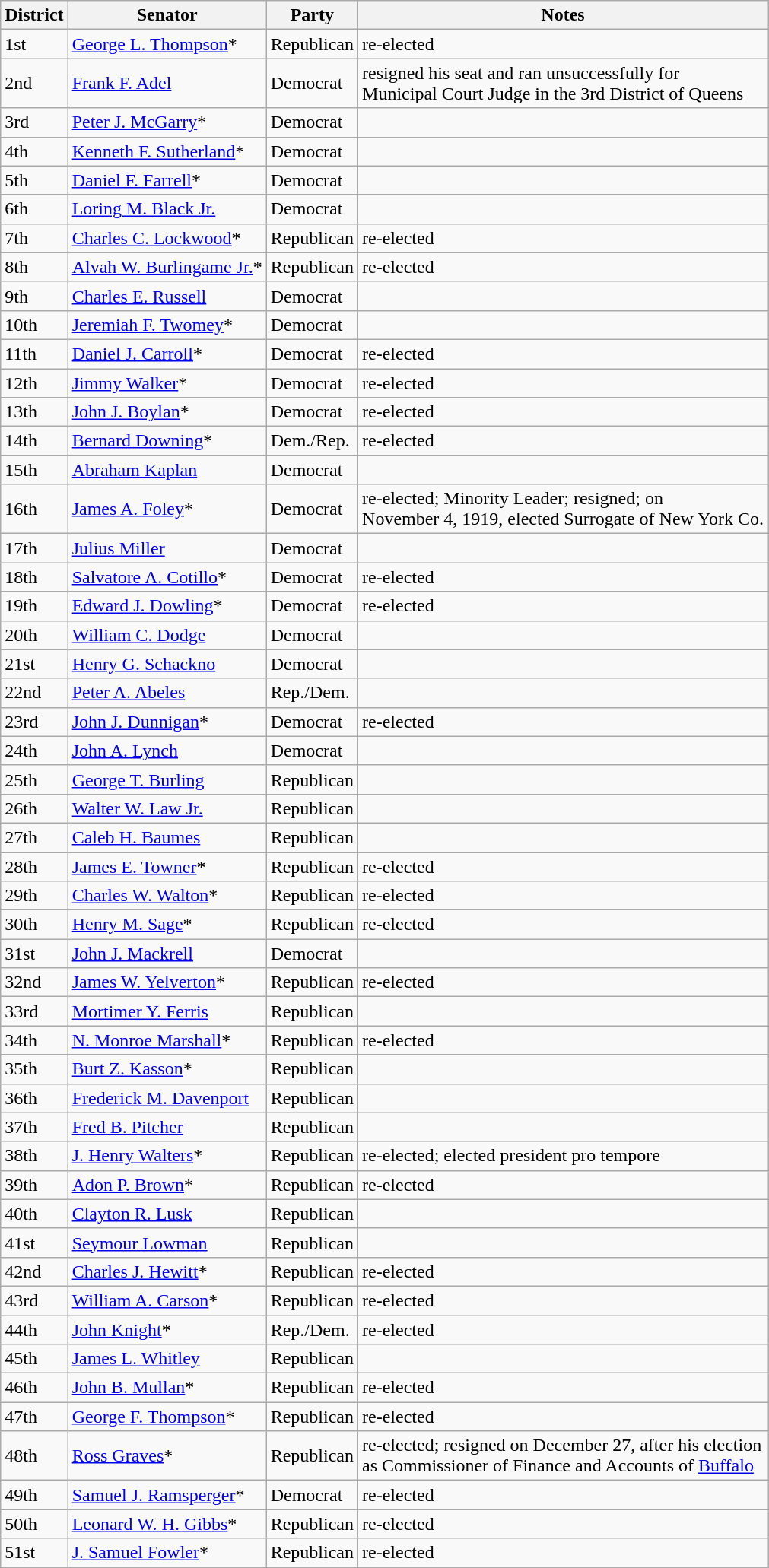<table class=wikitable>
<tr>
<th>District</th>
<th>Senator</th>
<th>Party</th>
<th>Notes</th>
</tr>
<tr>
<td>1st</td>
<td><a href='#'>George L. Thompson</a>*</td>
<td>Republican</td>
<td>re-elected</td>
</tr>
<tr>
<td>2nd</td>
<td><a href='#'>Frank F. Adel</a></td>
<td>Democrat</td>
<td>resigned his seat and ran unsuccessfully for <br>Municipal Court Judge in the 3rd District of Queens</td>
</tr>
<tr>
<td>3rd</td>
<td><a href='#'>Peter J. McGarry</a>*</td>
<td>Democrat</td>
<td></td>
</tr>
<tr>
<td>4th</td>
<td><a href='#'>Kenneth F. Sutherland</a>*</td>
<td>Democrat</td>
<td></td>
</tr>
<tr>
<td>5th</td>
<td><a href='#'>Daniel F. Farrell</a>*</td>
<td>Democrat</td>
<td></td>
</tr>
<tr>
<td>6th</td>
<td><a href='#'>Loring M. Black Jr.</a></td>
<td>Democrat</td>
<td></td>
</tr>
<tr>
<td>7th</td>
<td><a href='#'>Charles C. Lockwood</a>*</td>
<td>Republican</td>
<td>re-elected</td>
</tr>
<tr>
<td>8th</td>
<td><a href='#'>Alvah W. Burlingame Jr.</a>*</td>
<td>Republican</td>
<td>re-elected</td>
</tr>
<tr>
<td>9th</td>
<td><a href='#'>Charles E. Russell</a></td>
<td>Democrat</td>
<td></td>
</tr>
<tr>
<td>10th</td>
<td><a href='#'>Jeremiah F. Twomey</a>*</td>
<td>Democrat</td>
<td></td>
</tr>
<tr>
<td>11th</td>
<td><a href='#'>Daniel J. Carroll</a>*</td>
<td>Democrat</td>
<td>re-elected</td>
</tr>
<tr>
<td>12th</td>
<td><a href='#'>Jimmy Walker</a>*</td>
<td>Democrat</td>
<td>re-elected</td>
</tr>
<tr>
<td>13th</td>
<td><a href='#'>John J. Boylan</a>*</td>
<td>Democrat</td>
<td>re-elected</td>
</tr>
<tr>
<td>14th</td>
<td><a href='#'>Bernard Downing</a>*</td>
<td>Dem./Rep.</td>
<td>re-elected</td>
</tr>
<tr>
<td>15th</td>
<td><a href='#'>Abraham Kaplan</a></td>
<td>Democrat</td>
<td></td>
</tr>
<tr>
<td>16th</td>
<td><a href='#'>James A. Foley</a>*</td>
<td>Democrat</td>
<td>re-elected; Minority Leader; resigned; on <br>November 4, 1919, elected Surrogate of New York Co.</td>
</tr>
<tr>
<td>17th</td>
<td><a href='#'>Julius Miller</a></td>
<td>Democrat</td>
<td></td>
</tr>
<tr>
<td>18th</td>
<td><a href='#'>Salvatore A. Cotillo</a>*</td>
<td>Democrat</td>
<td>re-elected</td>
</tr>
<tr>
<td>19th</td>
<td><a href='#'>Edward J. Dowling</a>*</td>
<td>Democrat</td>
<td>re-elected</td>
</tr>
<tr>
<td>20th</td>
<td><a href='#'>William C. Dodge</a></td>
<td>Democrat</td>
<td></td>
</tr>
<tr>
<td>21st</td>
<td><a href='#'>Henry G. Schackno</a></td>
<td>Democrat</td>
<td></td>
</tr>
<tr>
<td>22nd</td>
<td><a href='#'>Peter A. Abeles</a></td>
<td>Rep./Dem.</td>
<td></td>
</tr>
<tr>
<td>23rd</td>
<td><a href='#'>John J. Dunnigan</a>*</td>
<td>Democrat</td>
<td>re-elected</td>
</tr>
<tr>
<td>24th</td>
<td><a href='#'>John A. Lynch</a></td>
<td>Democrat</td>
<td></td>
</tr>
<tr>
<td>25th</td>
<td><a href='#'>George T. Burling</a></td>
<td>Republican</td>
<td></td>
</tr>
<tr>
<td>26th</td>
<td><a href='#'>Walter W. Law Jr.</a></td>
<td>Republican</td>
<td></td>
</tr>
<tr>
<td>27th</td>
<td><a href='#'>Caleb H. Baumes</a></td>
<td>Republican</td>
<td></td>
</tr>
<tr>
<td>28th</td>
<td><a href='#'>James E. Towner</a>*</td>
<td>Republican</td>
<td>re-elected</td>
</tr>
<tr>
<td>29th</td>
<td><a href='#'>Charles W. Walton</a>*</td>
<td>Republican</td>
<td>re-elected</td>
</tr>
<tr>
<td>30th</td>
<td><a href='#'>Henry M. Sage</a>*</td>
<td>Republican</td>
<td>re-elected</td>
</tr>
<tr>
<td>31st</td>
<td><a href='#'>John J. Mackrell</a></td>
<td>Democrat</td>
<td></td>
</tr>
<tr>
<td>32nd</td>
<td><a href='#'>James W. Yelverton</a>*</td>
<td>Republican</td>
<td>re-elected</td>
</tr>
<tr>
<td>33rd</td>
<td><a href='#'>Mortimer Y. Ferris</a></td>
<td>Republican</td>
<td></td>
</tr>
<tr>
<td>34th</td>
<td><a href='#'>N. Monroe Marshall</a>*</td>
<td>Republican</td>
<td>re-elected</td>
</tr>
<tr>
<td>35th</td>
<td><a href='#'>Burt Z. Kasson</a>*</td>
<td>Republican</td>
<td></td>
</tr>
<tr>
<td>36th</td>
<td><a href='#'>Frederick M. Davenport</a></td>
<td>Republican</td>
<td></td>
</tr>
<tr>
<td>37th</td>
<td><a href='#'>Fred B. Pitcher</a></td>
<td>Republican</td>
<td></td>
</tr>
<tr>
<td>38th</td>
<td><a href='#'>J. Henry Walters</a>*</td>
<td>Republican</td>
<td>re-elected; elected president pro tempore</td>
</tr>
<tr>
<td>39th</td>
<td><a href='#'>Adon P. Brown</a>*</td>
<td>Republican</td>
<td>re-elected</td>
</tr>
<tr>
<td>40th</td>
<td><a href='#'>Clayton R. Lusk</a></td>
<td>Republican</td>
<td></td>
</tr>
<tr>
<td>41st</td>
<td><a href='#'>Seymour Lowman</a></td>
<td>Republican</td>
<td></td>
</tr>
<tr>
<td>42nd</td>
<td><a href='#'>Charles J. Hewitt</a>*</td>
<td>Republican</td>
<td>re-elected</td>
</tr>
<tr>
<td>43rd</td>
<td><a href='#'>William A. Carson</a>*</td>
<td>Republican</td>
<td>re-elected</td>
</tr>
<tr>
<td>44th</td>
<td><a href='#'>John Knight</a>*</td>
<td>Rep./Dem.</td>
<td>re-elected</td>
</tr>
<tr>
<td>45th</td>
<td><a href='#'>James L. Whitley</a></td>
<td>Republican</td>
<td></td>
</tr>
<tr>
<td>46th</td>
<td><a href='#'>John B. Mullan</a>*</td>
<td>Republican</td>
<td>re-elected</td>
</tr>
<tr>
<td>47th</td>
<td><a href='#'>George F. Thompson</a>*</td>
<td>Republican</td>
<td>re-elected</td>
</tr>
<tr>
<td>48th</td>
<td><a href='#'>Ross Graves</a>*</td>
<td>Republican</td>
<td>re-elected; resigned on December 27, after his election <br>as Commissioner of Finance and Accounts of <a href='#'>Buffalo</a></td>
</tr>
<tr>
<td>49th</td>
<td><a href='#'>Samuel J. Ramsperger</a>*</td>
<td>Democrat</td>
<td>re-elected</td>
</tr>
<tr>
<td>50th</td>
<td><a href='#'>Leonard W. H. Gibbs</a>*</td>
<td>Republican</td>
<td>re-elected</td>
</tr>
<tr>
<td>51st</td>
<td><a href='#'>J. Samuel Fowler</a>*</td>
<td>Republican</td>
<td>re-elected</td>
</tr>
<tr>
</tr>
</table>
